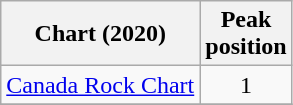<table class="wikitable sortable">
<tr>
<th>Chart (2020)</th>
<th>Peak<br>position</th>
</tr>
<tr>
<td><a href='#'>Canada Rock Chart</a></td>
<td align="center">1</td>
</tr>
<tr>
</tr>
</table>
